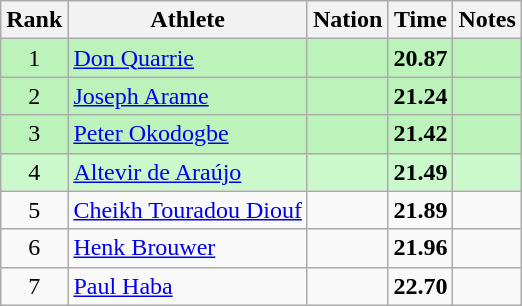<table class="wikitable sortable" style="text-align:center">
<tr>
<th>Rank</th>
<th>Athlete</th>
<th>Nation</th>
<th>Time</th>
<th>Notes</th>
</tr>
<tr style="background:#bbf3bb;">
<td>1</td>
<td align=left><a href='#'>Don Quarrie</a></td>
<td align=left></td>
<td><strong>20.87</strong></td>
<td></td>
</tr>
<tr style="background:#bbf3bb;">
<td>2</td>
<td align=left><a href='#'>Joseph Arame</a></td>
<td align=left></td>
<td><strong>21.24</strong></td>
<td></td>
</tr>
<tr style="background:#bbf3bb;">
<td>3</td>
<td align=left><a href='#'>Peter Okodogbe</a></td>
<td align=left></td>
<td><strong>21.42</strong></td>
<td></td>
</tr>
<tr style="background:#ccf9cc;">
<td>4</td>
<td align=left><a href='#'>Altevir de Araújo</a></td>
<td align=left></td>
<td><strong>21.49</strong></td>
<td></td>
</tr>
<tr>
<td>5</td>
<td align=left><a href='#'>Cheikh Touradou Diouf</a></td>
<td align=left></td>
<td><strong>21.89</strong></td>
<td></td>
</tr>
<tr>
<td>6</td>
<td align=left><a href='#'>Henk Brouwer</a></td>
<td align=left></td>
<td><strong>21.96</strong></td>
<td></td>
</tr>
<tr>
<td>7</td>
<td align=left><a href='#'>Paul Haba</a></td>
<td align=left></td>
<td><strong>22.70</strong></td>
<td></td>
</tr>
</table>
